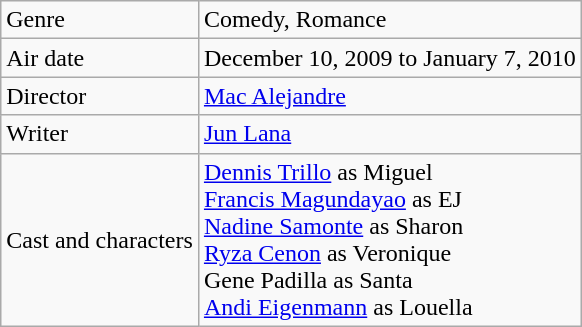<table class="wikitable">
<tr>
<td>Genre</td>
<td>Comedy, Romance</td>
</tr>
<tr>
<td>Air date</td>
<td>December 10, 2009 to January 7, 2010</td>
</tr>
<tr>
<td>Director</td>
<td><a href='#'>Mac Alejandre</a></td>
</tr>
<tr>
<td>Writer</td>
<td><a href='#'>Jun Lana</a></td>
</tr>
<tr>
<td>Cast and characters</td>
<td><a href='#'>Dennis Trillo</a> as Miguel<br><a href='#'>Francis Magundayao</a> as EJ<br><a href='#'>Nadine Samonte</a> as Sharon<br><a href='#'>Ryza Cenon</a> as Veronique<br>Gene Padilla as Santa<br><a href='#'>Andi Eigenmann</a> as Louella</td>
</tr>
</table>
